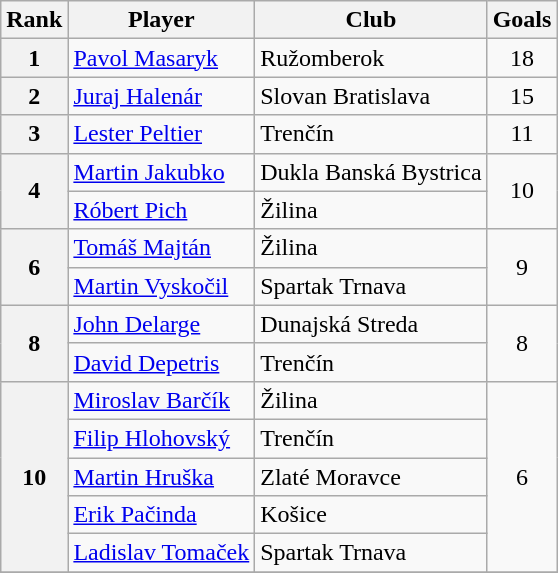<table class="wikitable" style="text-align:center">
<tr>
<th>Rank</th>
<th>Player</th>
<th>Club</th>
<th>Goals</th>
</tr>
<tr>
<th rowspan="1">1</th>
<td align="left"> <a href='#'>Pavol Masaryk</a></td>
<td align="left">Ružomberok</td>
<td>18</td>
</tr>
<tr>
<th rowspan="1">2</th>
<td align="left"> <a href='#'>Juraj Halenár</a></td>
<td align="left">Slovan Bratislava</td>
<td>15</td>
</tr>
<tr>
<th rowspan="1">3</th>
<td align="left"> <a href='#'>Lester Peltier</a></td>
<td align="left">Trenčín</td>
<td>11</td>
</tr>
<tr>
<th rowspan="2">4</th>
<td align="left"> <a href='#'>Martin Jakubko</a></td>
<td align="left">Dukla Banská Bystrica</td>
<td rowspan="2">10</td>
</tr>
<tr>
<td align="left"> <a href='#'>Róbert Pich</a></td>
<td align="left">Žilina</td>
</tr>
<tr>
<th rowspan="2">6</th>
<td align="left"> <a href='#'>Tomáš Majtán</a></td>
<td align="left">Žilina</td>
<td rowspan="2">9</td>
</tr>
<tr>
<td align="left"> <a href='#'>Martin Vyskočil</a></td>
<td align="left">Spartak Trnava</td>
</tr>
<tr>
<th rowspan="2">8</th>
<td align="left"> <a href='#'>John Delarge</a></td>
<td align="left">Dunajská Streda</td>
<td rowspan="2">8</td>
</tr>
<tr>
<td align="left"> <a href='#'>David Depetris</a></td>
<td align="left">Trenčín</td>
</tr>
<tr>
<th rowspan="5">10</th>
<td align="left"> <a href='#'>Miroslav Barčík</a></td>
<td align="left">Žilina</td>
<td rowspan="5">6</td>
</tr>
<tr>
<td align="left"> <a href='#'>Filip Hlohovský</a></td>
<td align="left">Trenčín</td>
</tr>
<tr>
<td align="left"> <a href='#'>Martin Hruška</a></td>
<td align="left">Zlaté Moravce</td>
</tr>
<tr>
<td align="left"> <a href='#'>Erik Pačinda</a></td>
<td align="left">Košice</td>
</tr>
<tr>
<td align="left"> <a href='#'>Ladislav Tomaček</a></td>
<td align="left">Spartak Trnava</td>
</tr>
<tr>
</tr>
</table>
